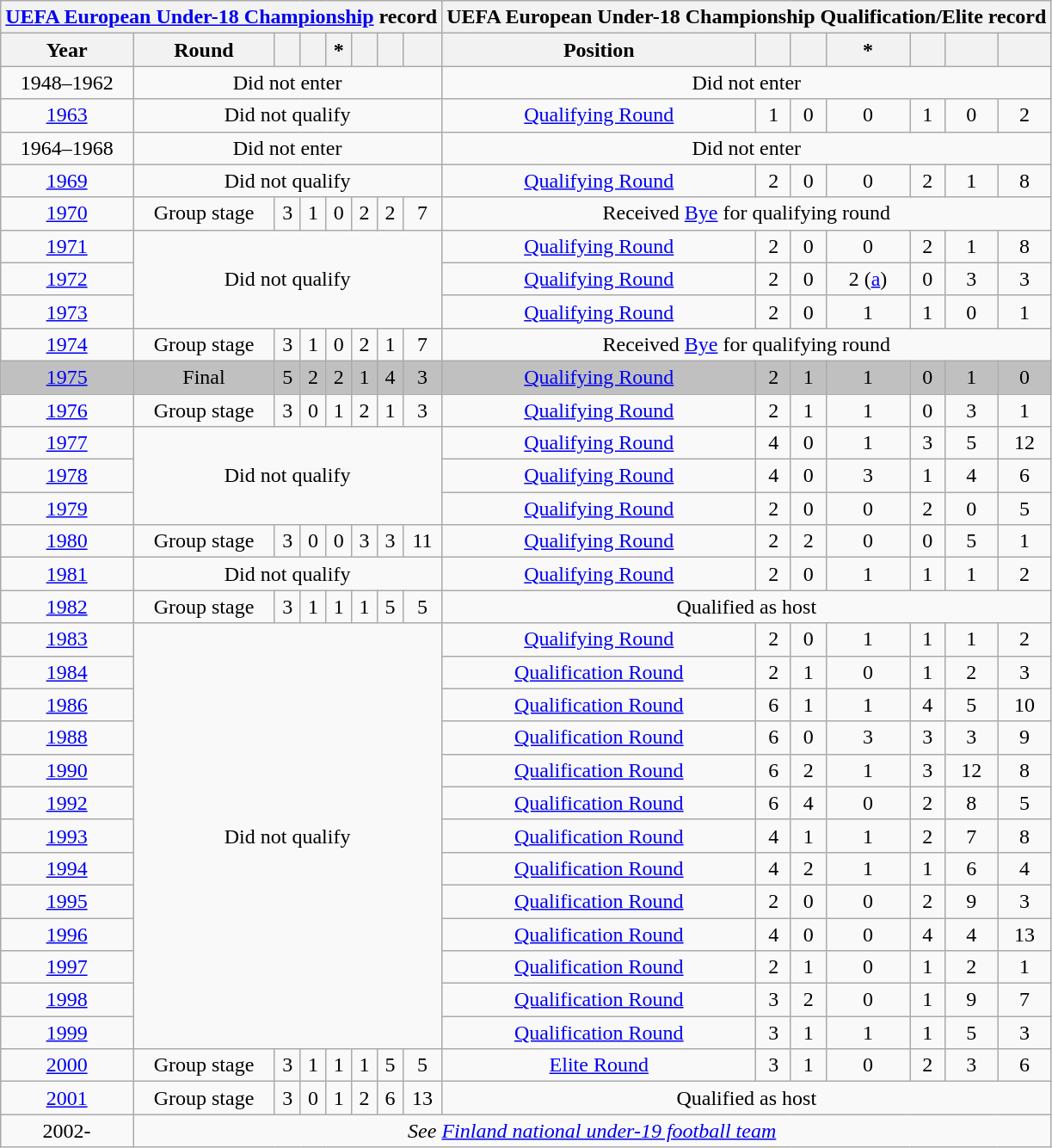<table class="wikitable" style="text-align: center;">
<tr>
<th colspan=8><a href='#'>UEFA European Under-18 Championship</a> record</th>
<th colspan=7>UEFA European Under-18 Championship Qualification/Elite record</th>
</tr>
<tr>
<th>Year</th>
<th>Round</th>
<th></th>
<th></th>
<th> *</th>
<th></th>
<th></th>
<th></th>
<th>Position</th>
<th></th>
<th></th>
<th> *</th>
<th></th>
<th></th>
<th></th>
</tr>
<tr>
<td>1948–1962</td>
<td rowspan=1 colspan=7>Did not enter</td>
<td rowspan=1 colspan=7>Did not enter</td>
</tr>
<tr>
<td> <a href='#'>1963</a></td>
<td rowspan=1 colspan=7>Did not qualify</td>
<td><a href='#'>Qualifying Round</a></td>
<td>1</td>
<td>0</td>
<td>0</td>
<td>1</td>
<td>0</td>
<td>2</td>
</tr>
<tr>
<td>1964–1968</td>
<td rowspan=1 colspan=7>Did not enter</td>
<td rowspan=1 colspan=7>Did not enter</td>
</tr>
<tr>
<td> <a href='#'>1969</a></td>
<td rowspan=1 colspan=7>Did not qualify</td>
<td><a href='#'>Qualifying Round</a></td>
<td>2</td>
<td>0</td>
<td>0</td>
<td>2</td>
<td>1</td>
<td>8</td>
</tr>
<tr>
<td> <a href='#'>1970</a></td>
<td>Group stage</td>
<td>3</td>
<td>1</td>
<td>0</td>
<td>2</td>
<td>2</td>
<td>7</td>
<td rowspan=1 colspan=7>Received <a href='#'>Bye</a> for qualifying round</td>
</tr>
<tr>
<td> <a href='#'>1971</a></td>
<td rowspan=3 colspan=7>Did not qualify</td>
<td><a href='#'>Qualifying Round</a></td>
<td>2</td>
<td>0</td>
<td>0</td>
<td>2</td>
<td>1</td>
<td>8</td>
</tr>
<tr>
<td> <a href='#'>1972</a></td>
<td><a href='#'>Qualifying Round</a></td>
<td>2</td>
<td>0</td>
<td>2 (<a href='#'>a</a>)</td>
<td>0</td>
<td>3</td>
<td>3</td>
</tr>
<tr>
<td> <a href='#'>1973</a></td>
<td><a href='#'>Qualifying Round</a></td>
<td>2</td>
<td>0</td>
<td>1</td>
<td>1</td>
<td>0</td>
<td>1</td>
</tr>
<tr>
<td> <a href='#'>1974</a></td>
<td>Group stage</td>
<td>3</td>
<td>1</td>
<td>0</td>
<td>2</td>
<td>1</td>
<td>7</td>
<td rowspan=1 colspan=7>Received <a href='#'>Bye</a> for qualifying round</td>
</tr>
<tr style="background-color:Silver;">
<td> <a href='#'>1975</a></td>
<td>Final</td>
<td>5</td>
<td>2</td>
<td>2</td>
<td>1</td>
<td>4</td>
<td>3</td>
<td><a href='#'>Qualifying Round</a></td>
<td>2</td>
<td>1</td>
<td>1</td>
<td>0</td>
<td>1</td>
<td>0</td>
</tr>
<tr>
<td> <a href='#'>1976</a></td>
<td>Group stage</td>
<td>3</td>
<td>0</td>
<td>1</td>
<td>2</td>
<td>1</td>
<td>3</td>
<td><a href='#'>Qualifying Round</a></td>
<td>2</td>
<td>1</td>
<td>1</td>
<td>0</td>
<td>3</td>
<td>1</td>
</tr>
<tr>
<td> <a href='#'>1977</a></td>
<td rowspan=3 colspan=7>Did not qualify</td>
<td><a href='#'>Qualifying Round</a></td>
<td>4</td>
<td>0</td>
<td>1</td>
<td>3</td>
<td>5</td>
<td>12</td>
</tr>
<tr>
<td> <a href='#'>1978</a></td>
<td><a href='#'>Qualifying Round</a></td>
<td>4</td>
<td>0</td>
<td>3</td>
<td>1</td>
<td>4</td>
<td>6</td>
</tr>
<tr>
<td> <a href='#'>1979</a></td>
<td><a href='#'>Qualifying Round</a></td>
<td>2</td>
<td>0</td>
<td>0</td>
<td>2</td>
<td>0</td>
<td>5</td>
</tr>
<tr>
<td> <a href='#'>1980</a></td>
<td>Group stage</td>
<td>3</td>
<td>0</td>
<td>0</td>
<td>3</td>
<td>3</td>
<td>11</td>
<td><a href='#'>Qualifying Round</a></td>
<td>2</td>
<td>2</td>
<td>0</td>
<td>0</td>
<td>5</td>
<td>1</td>
</tr>
<tr>
<td> <a href='#'>1981</a></td>
<td rowspan=1 colspan=7>Did not qualify</td>
<td><a href='#'>Qualifying Round</a></td>
<td>2</td>
<td>0</td>
<td>1</td>
<td>1</td>
<td>1</td>
<td>2</td>
</tr>
<tr>
<td> <a href='#'>1982</a></td>
<td>Group stage</td>
<td>3</td>
<td>1</td>
<td>1</td>
<td>1</td>
<td>5</td>
<td>5</td>
<td colspan=7>Qualified as host</td>
</tr>
<tr>
<td> <a href='#'>1983</a></td>
<td rowspan=13 colspan=7>Did not qualify</td>
<td><a href='#'>Qualifying Round</a></td>
<td>2</td>
<td>0</td>
<td>1</td>
<td>1</td>
<td>1</td>
<td>2</td>
</tr>
<tr>
<td> <a href='#'>1984</a></td>
<td><a href='#'>Qualification Round</a></td>
<td>2</td>
<td>1</td>
<td>0</td>
<td>1</td>
<td>2</td>
<td>3</td>
</tr>
<tr>
<td> <a href='#'>1986</a></td>
<td><a href='#'>Qualification Round</a></td>
<td>6</td>
<td>1</td>
<td>1</td>
<td>4</td>
<td>5</td>
<td>10</td>
</tr>
<tr>
<td> <a href='#'>1988</a></td>
<td><a href='#'>Qualification Round</a></td>
<td>6</td>
<td>0</td>
<td>3</td>
<td>3</td>
<td>3</td>
<td>9</td>
</tr>
<tr>
<td> <a href='#'>1990</a></td>
<td><a href='#'>Qualification Round</a></td>
<td>6</td>
<td>2</td>
<td>1</td>
<td>3</td>
<td>12</td>
<td>8</td>
</tr>
<tr>
<td> <a href='#'>1992</a></td>
<td><a href='#'>Qualification Round</a></td>
<td>6</td>
<td>4</td>
<td>0</td>
<td>2</td>
<td>8</td>
<td>5</td>
</tr>
<tr>
<td> <a href='#'>1993</a></td>
<td><a href='#'>Qualification Round</a></td>
<td>4</td>
<td>1</td>
<td>1</td>
<td>2</td>
<td>7</td>
<td>8</td>
</tr>
<tr>
<td> <a href='#'>1994</a></td>
<td><a href='#'>Qualification Round</a></td>
<td>4</td>
<td>2</td>
<td>1</td>
<td>1</td>
<td>6</td>
<td>4</td>
</tr>
<tr>
<td> <a href='#'>1995</a></td>
<td><a href='#'>Qualification Round</a></td>
<td>2</td>
<td>0</td>
<td>0</td>
<td>2</td>
<td>9</td>
<td>3</td>
</tr>
<tr>
<td> <a href='#'>1996</a></td>
<td><a href='#'>Qualification Round</a></td>
<td>4</td>
<td>0</td>
<td>0</td>
<td>4</td>
<td>4</td>
<td>13</td>
</tr>
<tr>
<td> <a href='#'>1997</a></td>
<td><a href='#'>Qualification Round</a></td>
<td>2</td>
<td>1</td>
<td>0</td>
<td>1</td>
<td>2</td>
<td>1</td>
</tr>
<tr>
<td> <a href='#'>1998</a></td>
<td><a href='#'>Qualification Round</a></td>
<td>3</td>
<td>2</td>
<td>0</td>
<td>1</td>
<td>9</td>
<td>7</td>
</tr>
<tr>
<td> <a href='#'>1999</a></td>
<td><a href='#'>Qualification Round</a></td>
<td>3</td>
<td>1</td>
<td>1</td>
<td>1</td>
<td>5</td>
<td>3</td>
</tr>
<tr>
<td> <a href='#'>2000</a></td>
<td>Group stage</td>
<td>3</td>
<td>1</td>
<td>1</td>
<td>1</td>
<td>5</td>
<td>5</td>
<td><a href='#'>Elite Round</a></td>
<td>3</td>
<td>1</td>
<td>0</td>
<td>2</td>
<td>3</td>
<td>6</td>
</tr>
<tr>
<td> <a href='#'>2001</a></td>
<td>Group stage</td>
<td>3</td>
<td>0</td>
<td>1</td>
<td>2</td>
<td>6</td>
<td>13</td>
<td colspan=7>Qualified as host</td>
</tr>
<tr>
<td>2002-</td>
<td colspan=15><em>See <a href='#'>Finland national under-19 football team</a></em></td>
</tr>
</table>
